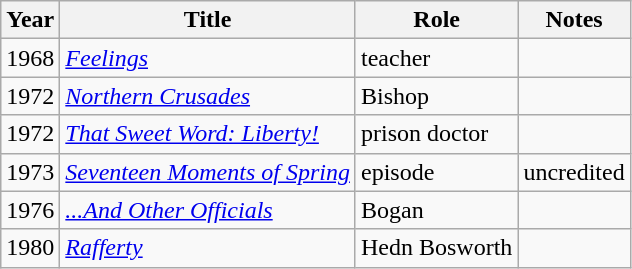<table class="wikitable sortable">
<tr>
<th>Year</th>
<th>Title</th>
<th>Role</th>
<th class="unsortable">Notes</th>
</tr>
<tr>
<td>1968</td>
<td><em><a href='#'>Feelings</a></em></td>
<td>teacher</td>
<td></td>
</tr>
<tr>
<td>1972</td>
<td><em><a href='#'>Northern Crusades</a></em></td>
<td>Bishop</td>
<td></td>
</tr>
<tr>
<td>1972</td>
<td><em><a href='#'>That Sweet Word: Liberty!</a></em></td>
<td>prison doctor</td>
<td></td>
</tr>
<tr>
<td>1973</td>
<td><em><a href='#'>Seventeen Moments of Spring</a></em></td>
<td>episode</td>
<td>uncredited</td>
</tr>
<tr>
<td>1976</td>
<td><em><a href='#'>...And Other Officials</a></em></td>
<td>Bogan</td>
<td></td>
</tr>
<tr>
<td>1980</td>
<td><em><a href='#'>Rafferty</a></em></td>
<td>Hedn Bosworth</td>
<td></td>
</tr>
</table>
